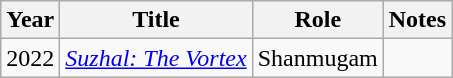<table class="wikitable sortable">
<tr>
<th scope="col">Year</th>
<th scope="col">Title</th>
<th scope="col">Role</th>
<th class="unsortable" scope="col">Notes</th>
</tr>
<tr>
<td>2022</td>
<td><em><a href='#'>Suzhal: The Vortex</a></em></td>
<td>Shanmugam</td>
<td></td>
</tr>
</table>
